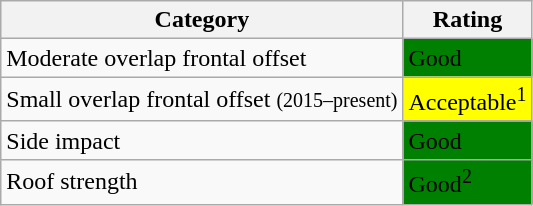<table class="wikitable">
<tr>
<th>Category</th>
<th>Rating</th>
</tr>
<tr>
<td>Moderate overlap frontal offset</td>
<td style="background: green">Good</td>
</tr>
<tr>
<td>Small overlap frontal offset <small>(2015–present)</small></td>
<td style="background: yellow">Acceptable<sup>1</sup></td>
</tr>
<tr>
<td>Side impact</td>
<td style="background: green">Good</td>
</tr>
<tr>
<td>Roof strength</td>
<td style="background: green">Good<sup>2</sup></td>
</tr>
</table>
